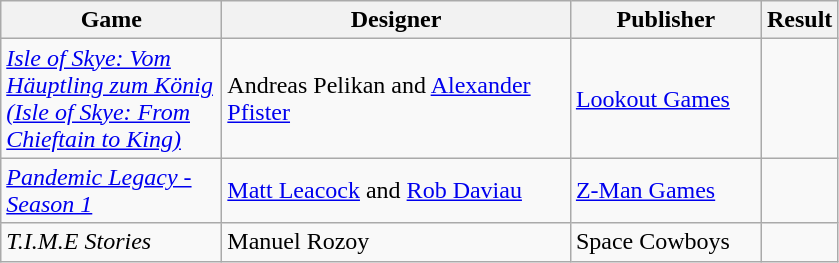<table class="wikitable">
<tr>
<th style="width:140px;">Game</th>
<th style="width:225px;">Designer</th>
<th style="width:120px;">Publisher</th>
<th>Result</th>
</tr>
<tr>
<td><em><a href='#'>Isle of Skye: Vom Häuptling zum König (Isle of Skye: From Chieftain to King)</a></em></td>
<td>Andreas Pelikan and <a href='#'>Alexander Pfister</a></td>
<td><a href='#'>Lookout Games</a></td>
<td></td>
</tr>
<tr>
<td><a href='#'><em>Pandemic Legacy - Season 1</em></a></td>
<td><a href='#'>Matt Leacock</a> and <a href='#'>Rob Daviau</a></td>
<td><a href='#'>Z-Man Games</a></td>
<td></td>
</tr>
<tr>
<td><em>T.I.M.E Stories</em></td>
<td>Manuel Rozoy</td>
<td>Space Cowboys</td>
<td></td>
</tr>
</table>
